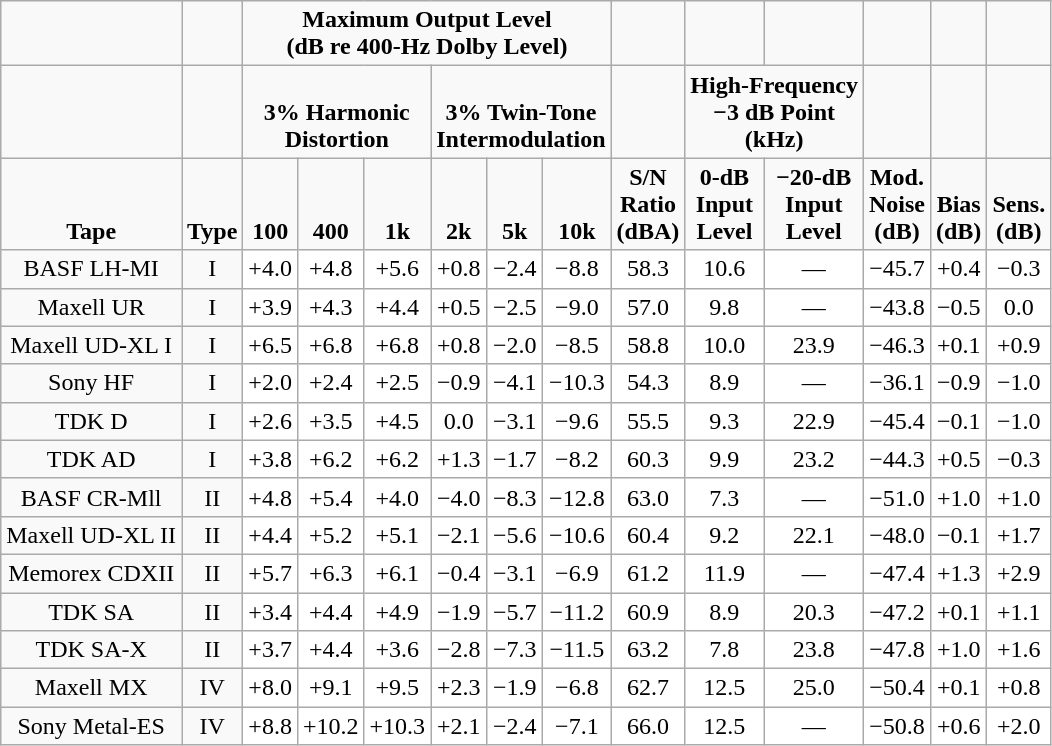<table class="wikitable" style="text-align:center;">
<tr>
<td></td>
<td></td>
<td colspan="6"><strong>Maximum Output Level<br>(dB re 400-Hz Dolby Level)</strong></td>
<td></td>
<td></td>
<td></td>
<td></td>
<td></td>
<td></td>
</tr>
<tr>
<td></td>
<td></td>
<td colspan="3" style="vertical-align:bottom;"><strong>3% Harmonic <br> Distortion</strong></td>
<td colspan="3" style="vertical-align:bottom;"><strong>3% Twin-Tone<br> Intermodulation</strong></td>
<td></td>
<td colspan="2"><strong>High-Frequency<br> −3 dB Point<br> (kHz)</strong></td>
<td></td>
<td></td>
<td></td>
</tr>
<tr style="vertical-align:bottom;">
<td><strong>Tape</strong></td>
<td><strong>Type</strong></td>
<td><strong>100</strong></td>
<td><strong>400</strong></td>
<td><strong>1k</strong></td>
<td><strong>2k</strong></td>
<td><strong>5k</strong></td>
<td><strong>10k</strong></td>
<td><strong>S/N<br>Ratio<br>(dBA)</strong></td>
<td><strong>0-dB<br>Input<br>Level</strong></td>
<td><strong>−20-dB<br>Input<br>Level</strong></td>
<td><strong>Mod.<br>Noise<br>(dB)</strong></td>
<td><strong>Bias<br>(dB)</strong></td>
<td><strong>Sens.<br>(dB)</strong></td>
</tr>
<tr>
<td>BASF LH-MI</td>
<td>I</td>
<td style="background-color:#ffffff;">+4.0</td>
<td style="background-color:#ffffff;">+4.8</td>
<td style="background-color:#ffffff;">+5.6</td>
<td style="background-color:#ffffff;">+0.8</td>
<td style="background-color:#ffffff;">−2.4</td>
<td style="background-color:#ffffff;">−8.8</td>
<td style="background-color:#ffffff;">58.3</td>
<td style="background-color:#ffffff;">10.6</td>
<td style="background-color:#ffffff;">—</td>
<td style="background-color:#ffffff;">−45.7</td>
<td style="background-color:#ffffff;">+0.4</td>
<td style="background-color:#ffffff;">−0.3</td>
</tr>
<tr>
<td>Maxell UR</td>
<td>I</td>
<td style="background-color:#ffffff;">+3.9</td>
<td style="background-color:#ffffff;">+4.3</td>
<td style="background-color:#ffffff;">+4.4</td>
<td style="background-color:#ffffff;">+0.5</td>
<td style="background-color:#ffffff;">−2.5</td>
<td style="background-color:#ffffff;">−9.0</td>
<td style="background-color:#ffffff;">57.0</td>
<td style="background-color:#ffffff;">9.8</td>
<td style="background-color:#ffffff;">—</td>
<td style="background-color:#ffffff;">−43.8</td>
<td style="background-color:#ffffff;">−0.5</td>
<td style="background-color:#ffffff;">0.0</td>
</tr>
<tr>
<td>Maxell UD-XL I</td>
<td>I</td>
<td style="background-color:#ffffff;">+6.5</td>
<td style="background-color:#ffffff;">+6.8</td>
<td style="background-color:#ffffff;">+6.8</td>
<td style="background-color:#ffffff;">+0.8</td>
<td style="background-color:#ffffff;">−2.0</td>
<td style="background-color:#ffffff;">−8.5</td>
<td style="background-color:#ffffff;">58.8</td>
<td style="background-color:#ffffff;">10.0</td>
<td style="background-color:#ffffff;">23.9</td>
<td style="background-color:#ffffff;">−46.3</td>
<td style="background-color:#ffffff;">+0.1</td>
<td style="background-color:#ffffff;">+0.9</td>
</tr>
<tr>
<td>Sony HF</td>
<td>I</td>
<td style="background-color:#ffffff;">+2.0</td>
<td style="background-color:#ffffff;">+2.4</td>
<td style="background-color:#ffffff;">+2.5</td>
<td style="background-color:#ffffff;">−0.9</td>
<td style="background-color:#ffffff;">−4.1</td>
<td style="background-color:#ffffff;">−10.3</td>
<td style="background-color:#ffffff;">54.3</td>
<td style="background-color:#ffffff;">8.9</td>
<td style="background-color:#ffffff;">—</td>
<td style="background-color:#ffffff;">−36.1</td>
<td style="background-color:#ffffff;">−0.9</td>
<td style="background-color:#ffffff;">−1.0</td>
</tr>
<tr>
<td>TDK D</td>
<td>I</td>
<td style="background-color:#ffffff;">+2.6</td>
<td style="background-color:#ffffff;">+3.5</td>
<td style="background-color:#ffffff;">+4.5</td>
<td style="background-color:#ffffff;">0.0</td>
<td style="background-color:#ffffff;">−3.1</td>
<td style="background-color:#ffffff;">−9.6</td>
<td style="background-color:#ffffff;">55.5</td>
<td style="background-color:#ffffff;">9.3</td>
<td style="background-color:#ffffff;">22.9</td>
<td style="background-color:#ffffff;">−45.4</td>
<td style="background-color:#ffffff;">−0.1</td>
<td style="background-color:#ffffff;">−1.0</td>
</tr>
<tr>
<td>TDK AD</td>
<td>I</td>
<td style="background-color:#ffffff;">+3.8</td>
<td style="background-color:#ffffff;">+6.2</td>
<td style="background-color:#ffffff;">+6.2</td>
<td style="background-color:#ffffff;">+1.3</td>
<td style="background-color:#ffffff;">−1.7</td>
<td style="background-color:#ffffff;">−8.2</td>
<td style="background-color:#ffffff;">60.3</td>
<td style="background-color:#ffffff;">9.9</td>
<td style="background-color:#ffffff;">23.2</td>
<td style="background-color:#ffffff;">−44.3</td>
<td style="background-color:#ffffff;">+0.5</td>
<td style="background-color:#ffffff;">−0.3</td>
</tr>
<tr>
<td>BASF CR-Mll</td>
<td>II</td>
<td style="background-color:#ffffff;">+4.8</td>
<td style="background-color:#ffffff;">+5.4</td>
<td style="background-color:#ffffff;">+4.0</td>
<td style="background-color:#ffffff;">−4.0</td>
<td style="background-color:#ffffff;">−8.3</td>
<td style="background-color:#ffffff;">−12.8</td>
<td style="background-color:#ffffff;">63.0</td>
<td style="background-color:#ffffff;">7.3</td>
<td style="background-color:#ffffff;">—</td>
<td style="background-color:#ffffff;">−51.0</td>
<td style="background-color:#ffffff;">+1.0</td>
<td style="background-color:#ffffff;">+1.0</td>
</tr>
<tr>
<td>Maxell UD-XL II</td>
<td>II</td>
<td style="background-color:#ffffff;">+4.4</td>
<td style="background-color:#ffffff;">+5.2</td>
<td style="background-color:#ffffff;">+5.1</td>
<td style="background-color:#ffffff;">−2.1</td>
<td style="background-color:#ffffff;">−5.6</td>
<td style="background-color:#ffffff;">−10.6</td>
<td style="background-color:#ffffff;">60.4</td>
<td style="background-color:#ffffff;">9.2</td>
<td style="background-color:#ffffff;">22.1</td>
<td style="background-color:#ffffff;">−48.0</td>
<td style="background-color:#ffffff;">−0.1</td>
<td style="background-color:#ffffff;">+1.7</td>
</tr>
<tr>
<td>Memorex CDXII</td>
<td>II</td>
<td style="background-color:#ffffff;">+5.7</td>
<td style="background-color:#ffffff;">+6.3</td>
<td style="background-color:#ffffff;">+6.1</td>
<td style="background-color:#ffffff;">−0.4</td>
<td style="background-color:#ffffff;">−3.1</td>
<td style="background-color:#ffffff;">−6.9</td>
<td style="background-color:#ffffff;">61.2</td>
<td style="background-color:#ffffff;">11.9</td>
<td style="background-color:#ffffff;">—</td>
<td style="background-color:#ffffff;">−47.4</td>
<td style="background-color:#ffffff;">+1.3</td>
<td style="background-color:#ffffff;">+2.9</td>
</tr>
<tr>
<td>TDK SA</td>
<td>II</td>
<td style="background-color:#ffffff;">+3.4</td>
<td style="background-color:#ffffff;">+4.4</td>
<td style="background-color:#ffffff;">+4.9</td>
<td style="background-color:#ffffff;">−1.9</td>
<td style="background-color:#ffffff;">−5.7</td>
<td style="background-color:#ffffff;">−11.2</td>
<td style="background-color:#ffffff;">60.9</td>
<td style="background-color:#ffffff;">8.9</td>
<td style="background-color:#ffffff;">20.3</td>
<td style="background-color:#ffffff;">−47.2</td>
<td style="background-color:#ffffff;">+0.1</td>
<td style="background-color:#ffffff;">+1.1</td>
</tr>
<tr>
<td>TDK SA-X</td>
<td>II</td>
<td style="background-color:#ffffff;">+3.7</td>
<td style="background-color:#ffffff;">+4.4</td>
<td style="background-color:#ffffff;">+3.6</td>
<td style="background-color:#ffffff;">−2.8</td>
<td style="background-color:#ffffff;">−7.3</td>
<td style="background-color:#ffffff;">−11.5</td>
<td style="background-color:#ffffff;">63.2</td>
<td style="background-color:#ffffff;">7.8</td>
<td style="background-color:#ffffff;">23.8</td>
<td style="background-color:#ffffff;">−47.8</td>
<td style="background-color:#ffffff;">+1.0</td>
<td style="background-color:#ffffff;">+1.6</td>
</tr>
<tr>
<td>Maxell MX</td>
<td>IV</td>
<td style="background-color:#ffffff;">+8.0</td>
<td style="background-color:#ffffff;">+9.1</td>
<td style="background-color:#ffffff;">+9.5</td>
<td style="background-color:#ffffff;">+2.3</td>
<td style="background-color:#ffffff;">−1.9</td>
<td style="background-color:#ffffff;">−6.8</td>
<td style="background-color:#ffffff;">62.7</td>
<td style="background-color:#ffffff;">12.5</td>
<td style="background-color:#ffffff;">25.0</td>
<td style="background-color:#ffffff;">−50.4</td>
<td style="background-color:#ffffff;">+0.1</td>
<td style="background-color:#ffffff;">+0.8</td>
</tr>
<tr>
<td>Sony Metal-ES</td>
<td>IV</td>
<td style="background-color:#ffffff;">+8.8</td>
<td style="background-color:#ffffff;">+10.2</td>
<td style="background-color:#ffffff;">+10.3</td>
<td style="background-color:#ffffff;">+2.1</td>
<td style="background-color:#ffffff;">−2.4</td>
<td style="background-color:#ffffff;">−7.1</td>
<td style="background-color:#ffffff;">66.0</td>
<td style="background-color:#ffffff;">12.5</td>
<td style="background-color:#ffffff;">—</td>
<td style="background-color:#ffffff;">−50.8</td>
<td style="background-color:#ffffff;">+0.6</td>
<td style="background-color:#ffffff;">+2.0</td>
</tr>
</table>
